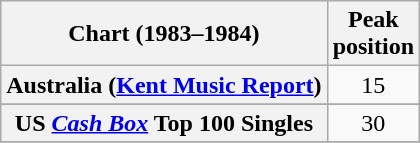<table class="wikitable sortable plainrowheaders" style="text-align:center">
<tr>
<th scope="col">Chart (1983–1984)</th>
<th scope="col">Peak<br>position</th>
</tr>
<tr>
<th scope="row">Australia (<a href='#'>Kent Music Report</a>)</th>
<td>15</td>
</tr>
<tr>
</tr>
<tr>
</tr>
<tr>
</tr>
<tr>
</tr>
<tr>
</tr>
<tr>
</tr>
<tr>
</tr>
<tr>
</tr>
<tr>
</tr>
<tr>
</tr>
<tr>
</tr>
<tr>
<th scope="row">US <em><a href='#'>Cash Box</a></em> Top 100 Singles</th>
<td>30</td>
</tr>
<tr>
</tr>
</table>
